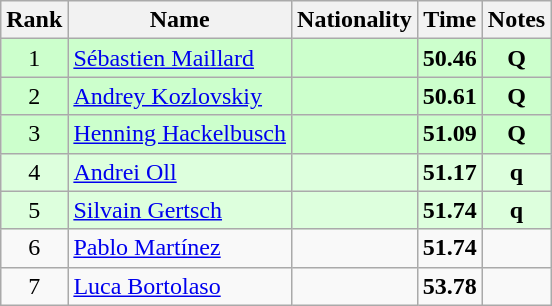<table class="wikitable sortable" style="text-align:center">
<tr>
<th>Rank</th>
<th>Name</th>
<th>Nationality</th>
<th>Time</th>
<th>Notes</th>
</tr>
<tr bgcolor=ccffcc>
<td>1</td>
<td align=left><a href='#'>Sébastien Maillard</a></td>
<td align=left></td>
<td><strong>50.46</strong></td>
<td><strong>Q</strong></td>
</tr>
<tr bgcolor=ccffcc>
<td>2</td>
<td align=left><a href='#'>Andrey Kozlovskiy</a></td>
<td align=left></td>
<td><strong>50.61</strong></td>
<td><strong>Q</strong></td>
</tr>
<tr bgcolor=ccffcc>
<td>3</td>
<td align=left><a href='#'>Henning Hackelbusch</a></td>
<td align=left></td>
<td><strong>51.09</strong></td>
<td><strong>Q</strong></td>
</tr>
<tr bgcolor=ddffdd>
<td>4</td>
<td align=left><a href='#'>Andrei Oll</a></td>
<td align=left></td>
<td><strong>51.17</strong></td>
<td><strong>q</strong></td>
</tr>
<tr bgcolor=ddffdd>
<td>5</td>
<td align=left><a href='#'>Silvain Gertsch</a></td>
<td align=left></td>
<td><strong>51.74</strong></td>
<td><strong>q</strong></td>
</tr>
<tr>
<td>6</td>
<td align=left><a href='#'>Pablo Martínez</a></td>
<td align=left></td>
<td><strong>51.74</strong></td>
<td></td>
</tr>
<tr>
<td>7</td>
<td align=left><a href='#'>Luca Bortolaso</a></td>
<td align=left></td>
<td><strong>53.78</strong></td>
<td></td>
</tr>
</table>
